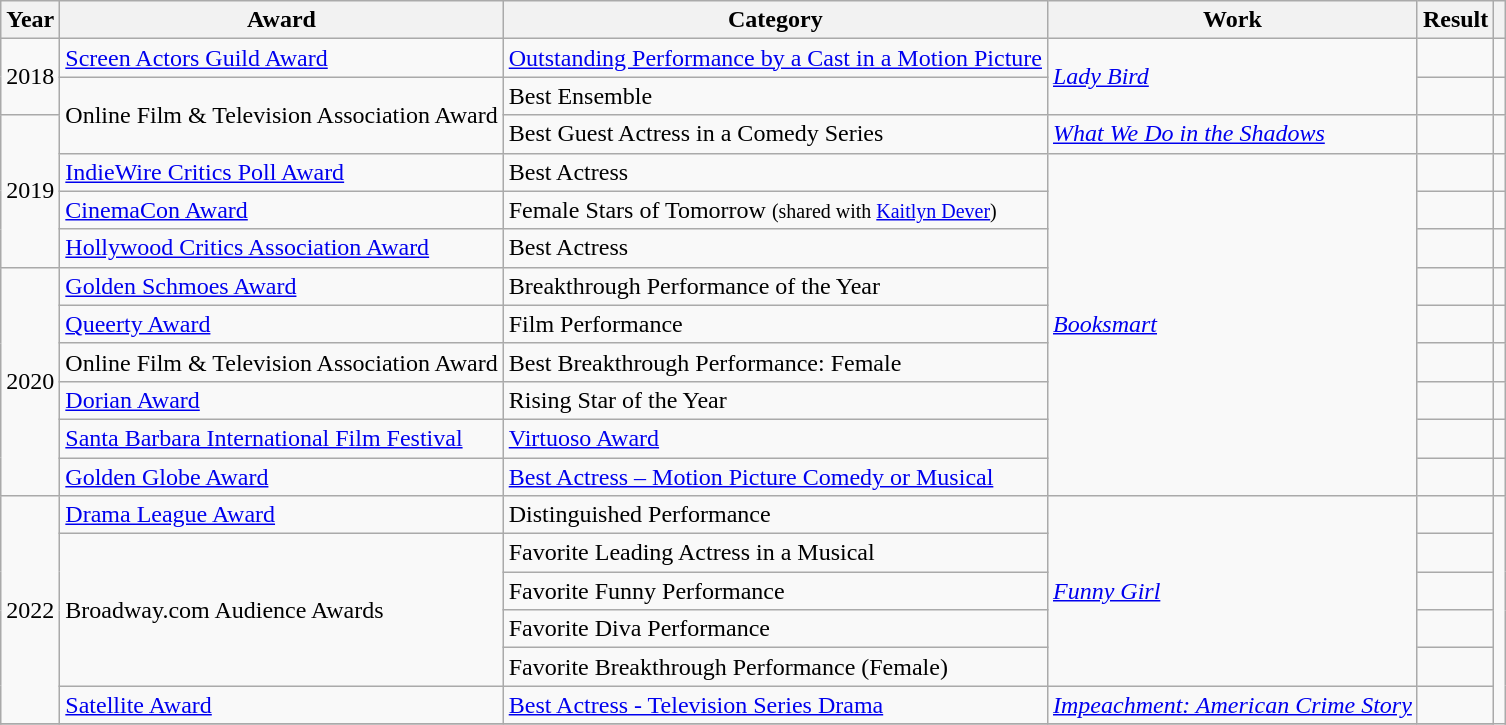<table class="wikitable sortable">
<tr>
<th>Year</th>
<th>Award</th>
<th>Category</th>
<th>Work</th>
<th>Result</th>
<th class="unsortable"></th>
</tr>
<tr>
<td rowspan="2">2018</td>
<td><a href='#'>Screen Actors Guild Award</a></td>
<td><a href='#'>Outstanding Performance by a Cast in a Motion Picture</a></td>
<td rowspan="2"><em><a href='#'>Lady Bird</a></em></td>
<td></td>
<td style="text-align:center;"></td>
</tr>
<tr>
<td rowspan="2">Online Film & Television Association Award</td>
<td>Best Ensemble</td>
<td></td>
<td style="text-align:center;"></td>
</tr>
<tr>
<td rowspan="4">2019</td>
<td>Best Guest Actress in a Comedy Series</td>
<td><em><a href='#'>What We Do in the Shadows</a></em></td>
<td></td>
<td style="text-align:center;"></td>
</tr>
<tr>
<td><a href='#'>IndieWire Critics Poll Award</a></td>
<td>Best Actress</td>
<td rowspan=9><em><a href='#'>Booksmart</a></em></td>
<td></td>
<td style="text-align:center;"></td>
</tr>
<tr>
<td><a href='#'>CinemaCon Award</a></td>
<td>Female Stars of Tomorrow <small>(shared with <a href='#'>Kaitlyn Dever</a>)</small></td>
<td></td>
<td style="text-align:center;"></td>
</tr>
<tr>
<td><a href='#'>Hollywood Critics Association Award</a></td>
<td>Best Actress</td>
<td></td>
<td style="text-align:center;"></td>
</tr>
<tr>
<td rowspan=6>2020</td>
<td><a href='#'>Golden Schmoes Award</a></td>
<td>Breakthrough Performance of the Year</td>
<td></td>
<td style="text-align:center;"></td>
</tr>
<tr>
<td><a href='#'>Queerty Award</a></td>
<td>Film Performance</td>
<td></td>
<td style="text-align:center;"></td>
</tr>
<tr>
<td>Online Film & Television Association Award</td>
<td>Best Breakthrough Performance: Female</td>
<td></td>
<td style="text-align:center;"></td>
</tr>
<tr>
<td><a href='#'>Dorian Award</a></td>
<td>Rising Star of the Year</td>
<td></td>
<td style="text-align:center;"></td>
</tr>
<tr>
<td><a href='#'>Santa Barbara International Film Festival</a></td>
<td><a href='#'>Virtuoso Award</a></td>
<td></td>
<td style="text-align:center;"></td>
</tr>
<tr>
<td><a href='#'>Golden Globe Award</a></td>
<td><a href='#'>Best Actress – Motion Picture Comedy or Musical</a></td>
<td></td>
<td style="text-align:center;"></td>
</tr>
<tr>
<td rowspan=6>2022</td>
<td><a href='#'>Drama League Award</a></td>
<td>Distinguished Performance</td>
<td rowspan=5><em><a href='#'>Funny Girl</a></em></td>
<td></td>
</tr>
<tr>
<td rowspan=4>Broadway.com Audience Awards</td>
<td>Favorite Leading Actress in a Musical</td>
<td></td>
</tr>
<tr>
<td>Favorite Funny Performance</td>
<td></td>
</tr>
<tr>
<td>Favorite Diva Performance</td>
<td></td>
</tr>
<tr>
<td>Favorite Breakthrough Performance (Female)</td>
<td></td>
</tr>
<tr>
<td><a href='#'>Satellite Award</a></td>
<td><a href='#'>Best Actress - Television Series Drama</a></td>
<td><em><a href='#'>Impeachment: American Crime Story</a></em></td>
<td></td>
</tr>
<tr>
</tr>
</table>
